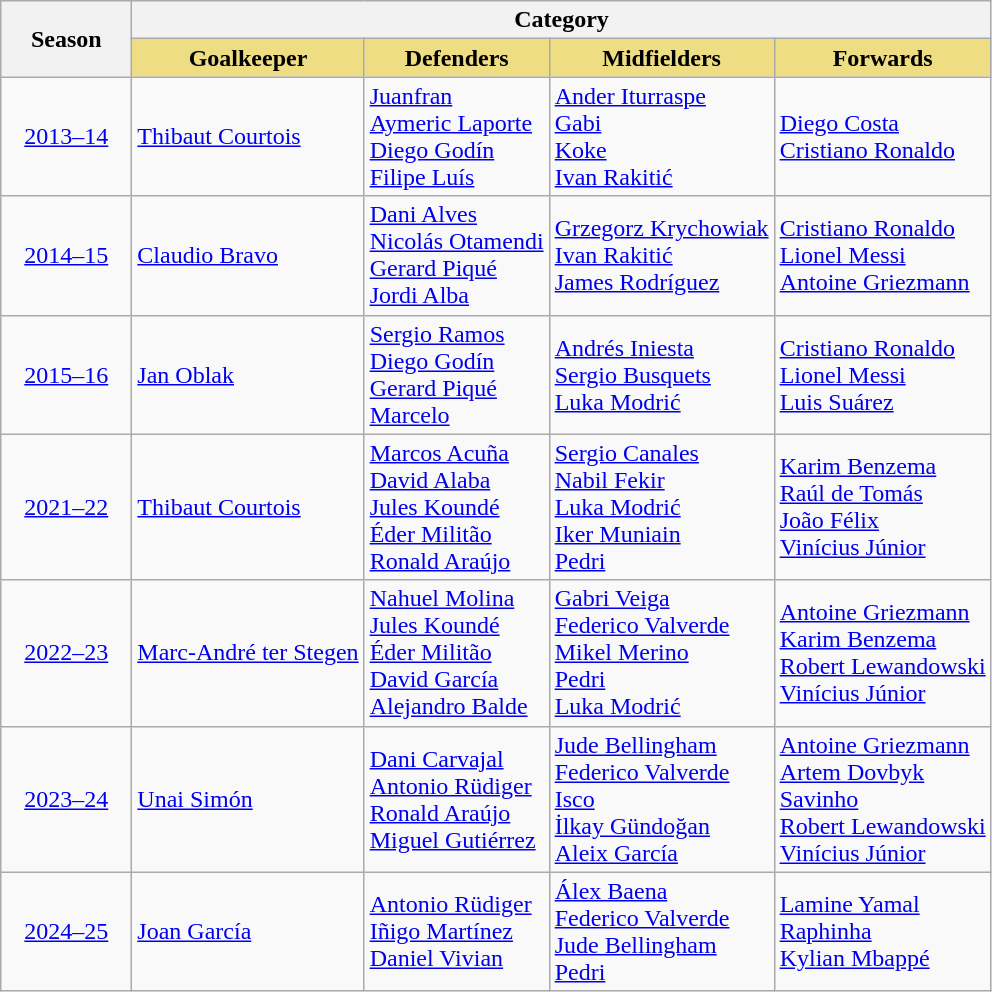<table class="wikitable">
<tr>
<th width="80" rowspan="2">Season</th>
<th colspan="4">Category</th>
</tr>
<tr>
<th style="background-color: #eedd82">Goalkeeper</th>
<th style="background-color: #eedd82">Defenders</th>
<th style="background-color: #eedd82">Midfielders</th>
<th style="background-color: #eedd82">Forwards</th>
</tr>
<tr>
<td align="center"><a href='#'>2013–14</a></td>
<td> <a href='#'>Thibaut Courtois</a> </td>
<td> <a href='#'>Juanfran</a>  <br> <a href='#'>Aymeric Laporte</a>  <br> <a href='#'>Diego Godín</a>  <br> <a href='#'>Filipe Luís</a> </td>
<td> <a href='#'>Ander Iturraspe</a>  <br> <a href='#'>Gabi</a>  <br> <a href='#'>Koke</a>  <br> <a href='#'>Ivan Rakitić</a> </td>
<td> <a href='#'>Diego Costa</a>  <br> <a href='#'>Cristiano Ronaldo</a> </td>
</tr>
<tr>
<td align="center"><a href='#'>2014–15</a></td>
<td> <a href='#'>Claudio Bravo</a> </td>
<td> <a href='#'>Dani Alves</a>  <br> <a href='#'>Nicolás Otamendi</a>  <br> <a href='#'>Gerard Piqué</a>  <br> <a href='#'>Jordi Alba</a> </td>
<td> <a href='#'>Grzegorz Krychowiak</a>  <br> <a href='#'>Ivan Rakitić</a>  <br> <a href='#'>James Rodríguez</a> </td>
<td> <a href='#'>Cristiano Ronaldo</a>  <br> <a href='#'>Lionel Messi</a>  <br> <a href='#'>Antoine Griezmann</a> </td>
</tr>
<tr>
<td align="center"><a href='#'>2015–16</a></td>
<td> <a href='#'>Jan Oblak</a> </td>
<td> <a href='#'>Sergio Ramos</a>  <br> <a href='#'>Diego Godín</a>  <br> <a href='#'>Gerard Piqué</a>  <br> <a href='#'>Marcelo</a> </td>
<td> <a href='#'>Andrés Iniesta</a>  <br> <a href='#'>Sergio Busquets</a>  <br> <a href='#'>Luka Modrić</a> </td>
<td> <a href='#'>Cristiano Ronaldo</a>  <br> <a href='#'>Lionel Messi</a>  <br> <a href='#'>Luis Suárez</a> </td>
</tr>
<tr>
<td align="center"><a href='#'>2021–22</a></td>
<td> <a href='#'>Thibaut Courtois</a> </td>
<td> <a href='#'>Marcos Acuña</a>  <br> <a href='#'>David Alaba</a>  <br> <a href='#'>Jules Koundé</a>  <br> <a href='#'>Éder Militão</a>  <br> <a href='#'>Ronald Araújo</a> </td>
<td> <a href='#'>Sergio Canales</a>  <br> <a href='#'>Nabil Fekir</a>  <br> <a href='#'>Luka Modrić</a>  <br> <a href='#'>Iker Muniain</a>  <br> <a href='#'>Pedri</a> </td>
<td> <a href='#'>Karim Benzema</a>  <br> <a href='#'>Raúl de Tomás</a>  <br> <a href='#'>João Félix</a>  <br> <a href='#'>Vinícius Júnior</a> </td>
</tr>
<tr>
<td align="center"><a href='#'>2022–23</a></td>
<td> <a href='#'>Marc-André ter Stegen</a> </td>
<td> <a href='#'>Nahuel Molina</a>  <br> <a href='#'>Jules Koundé</a>  <br> <a href='#'>Éder Militão</a>  <br> <a href='#'>David García</a>  <br> <a href='#'>Alejandro Balde</a> </td>
<td> <a href='#'>Gabri Veiga</a>  <br> <a href='#'>Federico Valverde</a>  <br> <a href='#'>Mikel Merino</a>  <br> <a href='#'>Pedri</a>  <br> <a href='#'>Luka Modrić</a> </td>
<td> <a href='#'>Antoine Griezmann</a>  <br> <a href='#'>Karim Benzema</a>  <br> <a href='#'>Robert Lewandowski</a>  <br> <a href='#'>Vinícius Júnior</a> </td>
</tr>
<tr>
<td align="center"><a href='#'>2023–24</a></td>
<td> <a href='#'>Unai Simón</a> </td>
<td> <a href='#'>Dani Carvajal</a>  <br> <a href='#'>Antonio Rüdiger</a>  <br> <a href='#'>Ronald Araújo</a>  <br> <a href='#'>Miguel Gutiérrez</a> </td>
<td> <a href='#'>Jude Bellingham</a>  <br> <a href='#'>Federico Valverde</a>  <br> <a href='#'>Isco</a>  <br> <a href='#'>İlkay Gündoğan</a>  <br> <a href='#'>Aleix García</a> </td>
<td> <a href='#'>Antoine Griezmann</a>  <br> <a href='#'>Artem Dovbyk</a>  <br> <a href='#'>Savinho</a>  <br> <a href='#'>Robert Lewandowski</a>  <br> <a href='#'>Vinícius Júnior</a> </td>
</tr>
<tr>
<td align="center"><a href='#'>2024–25</a></td>
<td> <a href='#'>Joan García</a> </td>
<td> <a href='#'>Antonio Rüdiger</a>  <br> <a href='#'>Iñigo Martínez</a>  <br> <a href='#'>Daniel Vivian</a> </td>
<td> <a href='#'>Álex Baena</a>  <br> <a href='#'>Federico Valverde</a>  <br> <a href='#'>Jude Bellingham</a>  <br> <a href='#'>Pedri</a> </td>
<td> <a href='#'>Lamine Yamal</a>  <br> <a href='#'>Raphinha</a>  <br> <a href='#'>Kylian Mbappé</a> </td>
</tr>
</table>
